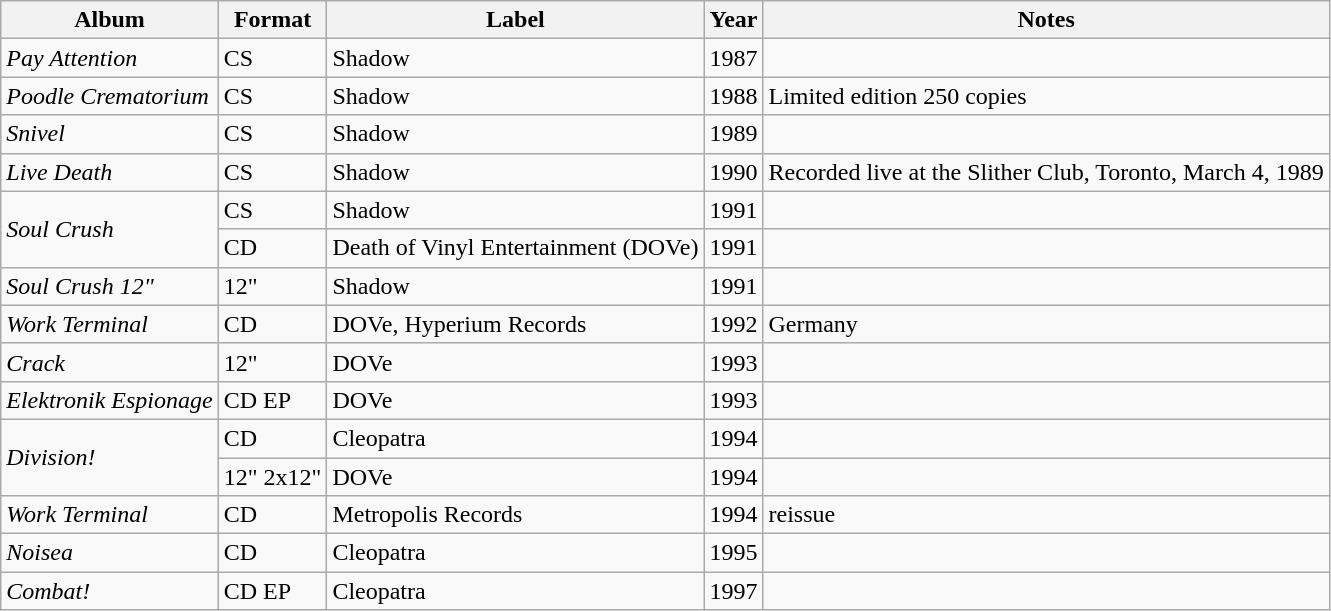<table class="wikitable">
<tr>
<th>Album</th>
<th>Format</th>
<th>Label</th>
<th>Year</th>
<th>Notes</th>
</tr>
<tr>
<td><em>Pay Attention</em></td>
<td>CS</td>
<td>Shadow</td>
<td>1987</td>
<td></td>
</tr>
<tr>
<td><em>Poodle Crematorium</em></td>
<td>CS</td>
<td>Shadow</td>
<td>1988</td>
<td>Limited edition 250 copies</td>
</tr>
<tr>
<td><em>Snivel</em></td>
<td>CS</td>
<td>Shadow</td>
<td>1989</td>
<td></td>
</tr>
<tr>
<td><em>Live Death</em></td>
<td>CS</td>
<td>Shadow</td>
<td>1990</td>
<td>Recorded live at the Slither Club, Toronto, March 4, 1989</td>
</tr>
<tr>
<td rowspan="2"><em>Soul Crush</em></td>
<td>CS</td>
<td>Shadow</td>
<td>1991</td>
<td></td>
</tr>
<tr>
<td>CD</td>
<td>Death of Vinyl Entertainment (DOVe)</td>
<td>1991</td>
<td></td>
</tr>
<tr>
<td><em>Soul Crush 12"</em></td>
<td>12"</td>
<td>Shadow</td>
<td>1991</td>
<td></td>
</tr>
<tr>
<td><em>Work Terminal</em></td>
<td>CD</td>
<td>DOVe, Hyperium Records</td>
<td>1992</td>
<td>Germany</td>
</tr>
<tr>
<td><em>Crack</em></td>
<td>12"</td>
<td>DOVe</td>
<td>1993</td>
<td></td>
</tr>
<tr>
<td><em>Elektronik Espionage</em></td>
<td>CD EP</td>
<td>DOVe</td>
<td>1993</td>
<td></td>
</tr>
<tr>
<td rowspan="2"><em>Division!</em></td>
<td>CD</td>
<td>Cleopatra</td>
<td>1994</td>
<td></td>
</tr>
<tr>
<td>12" 2x12"</td>
<td>DOVe</td>
<td>1994</td>
<td></td>
</tr>
<tr>
<td><em>Work Terminal</em></td>
<td>CD</td>
<td>Metropolis Records</td>
<td>1994</td>
<td>reissue</td>
</tr>
<tr>
<td><em>Noisea</em></td>
<td>CD</td>
<td>Cleopatra</td>
<td>1995</td>
<td></td>
</tr>
<tr>
<td><em>Combat!</em></td>
<td>CD EP</td>
<td>Cleopatra</td>
<td>1997</td>
<td></td>
</tr>
</table>
